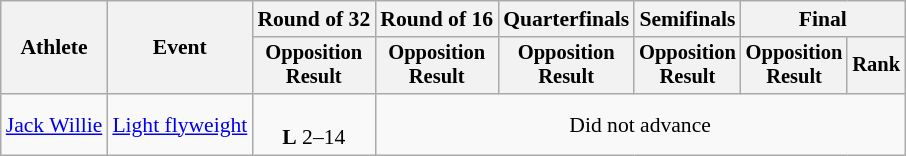<table class="wikitable" style="font-size:90%">
<tr>
<th rowspan="2">Athlete</th>
<th rowspan="2">Event</th>
<th>Round of 32</th>
<th>Round of 16</th>
<th>Quarterfinals</th>
<th>Semifinals</th>
<th colspan=2>Final</th>
</tr>
<tr style="font-size:95%">
<th>Opposition<br>Result</th>
<th>Opposition<br>Result</th>
<th>Opposition<br>Result</th>
<th>Opposition<br>Result</th>
<th>Opposition<br>Result</th>
<th>Rank</th>
</tr>
<tr align=center>
<td align=left><a href='#'>Jack Willie</a></td>
<td align=left><a href='#'>Light flyweight</a></td>
<td> <br><strong>L</strong> 2–14</td>
<td colspan=5>Did not advance</td>
</tr>
</table>
